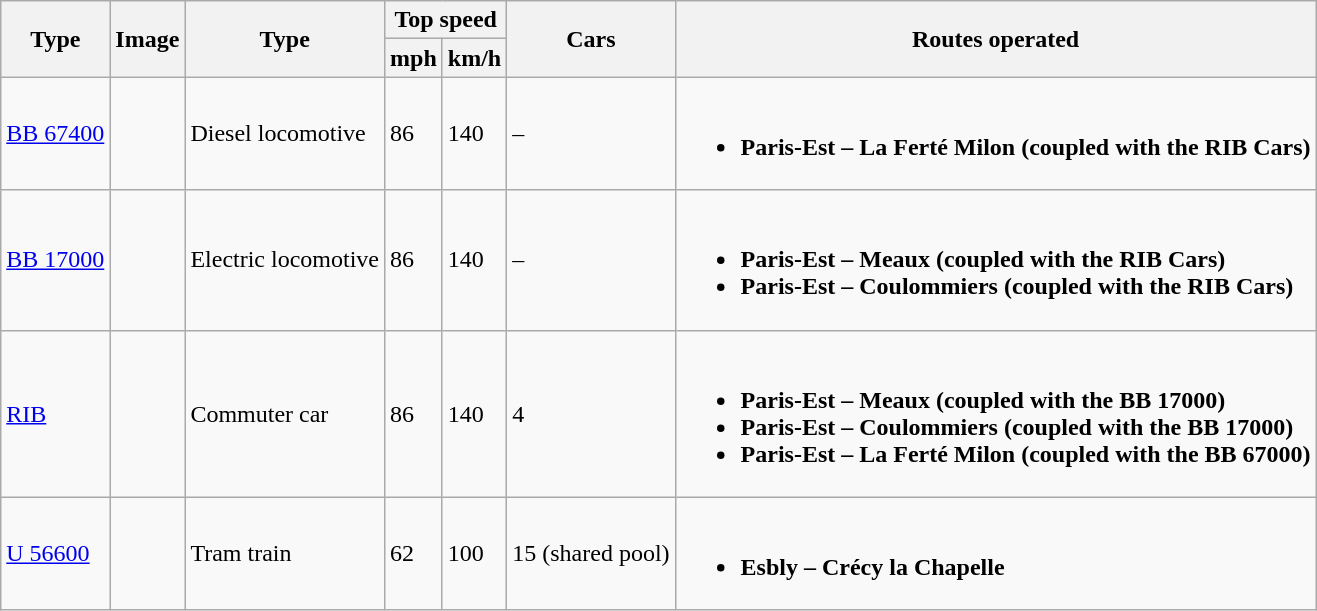<table class="wikitable">
<tr>
<th rowspan="2">Type</th>
<th rowspan="2">Image</th>
<th rowspan="2">Type</th>
<th colspan="2">Top speed</th>
<th rowspan="2">Cars</th>
<th rowspan="2">Routes operated</th>
</tr>
<tr>
<th>mph</th>
<th>km/h</th>
</tr>
<tr>
<td><a href='#'>BB 67400</a></td>
<td></td>
<td>Diesel locomotive</td>
<td>86</td>
<td>140</td>
<td>–</td>
<td><br><ul><li><strong>Paris-Est – La Ferté Milon (coupled with the RIB Cars)</strong></li></ul></td>
</tr>
<tr>
<td><a href='#'>BB 17000</a></td>
<td></td>
<td>Electric locomotive</td>
<td>86</td>
<td>140</td>
<td>–</td>
<td><br><ul><li><strong>Paris-Est – Meaux (coupled with the RIB Cars)</strong></li><li><strong>Paris-Est – Coulommiers (coupled with the RIB Cars)</strong></li></ul></td>
</tr>
<tr>
<td><a href='#'>RIB</a></td>
<td></td>
<td>Commuter car</td>
<td>86</td>
<td>140</td>
<td>4</td>
<td><br><ul><li><strong>Paris-Est – Meaux (coupled with the BB 17000)</strong></li><li><strong>Paris-Est – Coulommiers (coupled with the BB 17000)</strong></li><li><strong>Paris-Est – La Ferté Milon (coupled with the BB 67000)</strong></li></ul></td>
</tr>
<tr>
<td><a href='#'>U 56600</a></td>
<td></td>
<td>Tram train</td>
<td>62</td>
<td>100</td>
<td>15 (shared pool)</td>
<td><br><ul><li><strong>Esbly – Crécy la Chapelle</strong></li></ul></td>
</tr>
</table>
